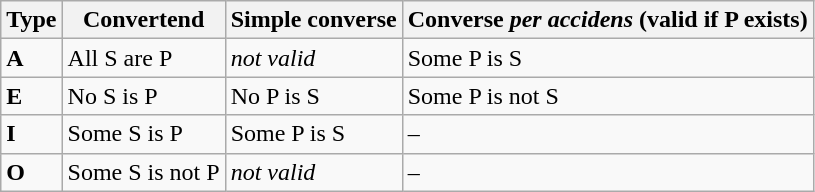<table class="wikitable">
<tr>
<th>Type</th>
<th>Convertend</th>
<th>Simple converse</th>
<th>Converse <em>per accidens</em> (valid if P exists)</th>
</tr>
<tr>
<td><strong>A</strong></td>
<td>All S are P</td>
<td><em>not valid</em></td>
<td>Some P is S</td>
</tr>
<tr>
<td><strong>E</strong></td>
<td>No S is P</td>
<td>No P is S</td>
<td>Some P is not S</td>
</tr>
<tr>
<td><strong>I</strong></td>
<td>Some S is P</td>
<td>Some P is S</td>
<td>–</td>
</tr>
<tr>
<td><strong>O</strong></td>
<td>Some S is not P</td>
<td><em>not valid</em></td>
<td>–</td>
</tr>
</table>
